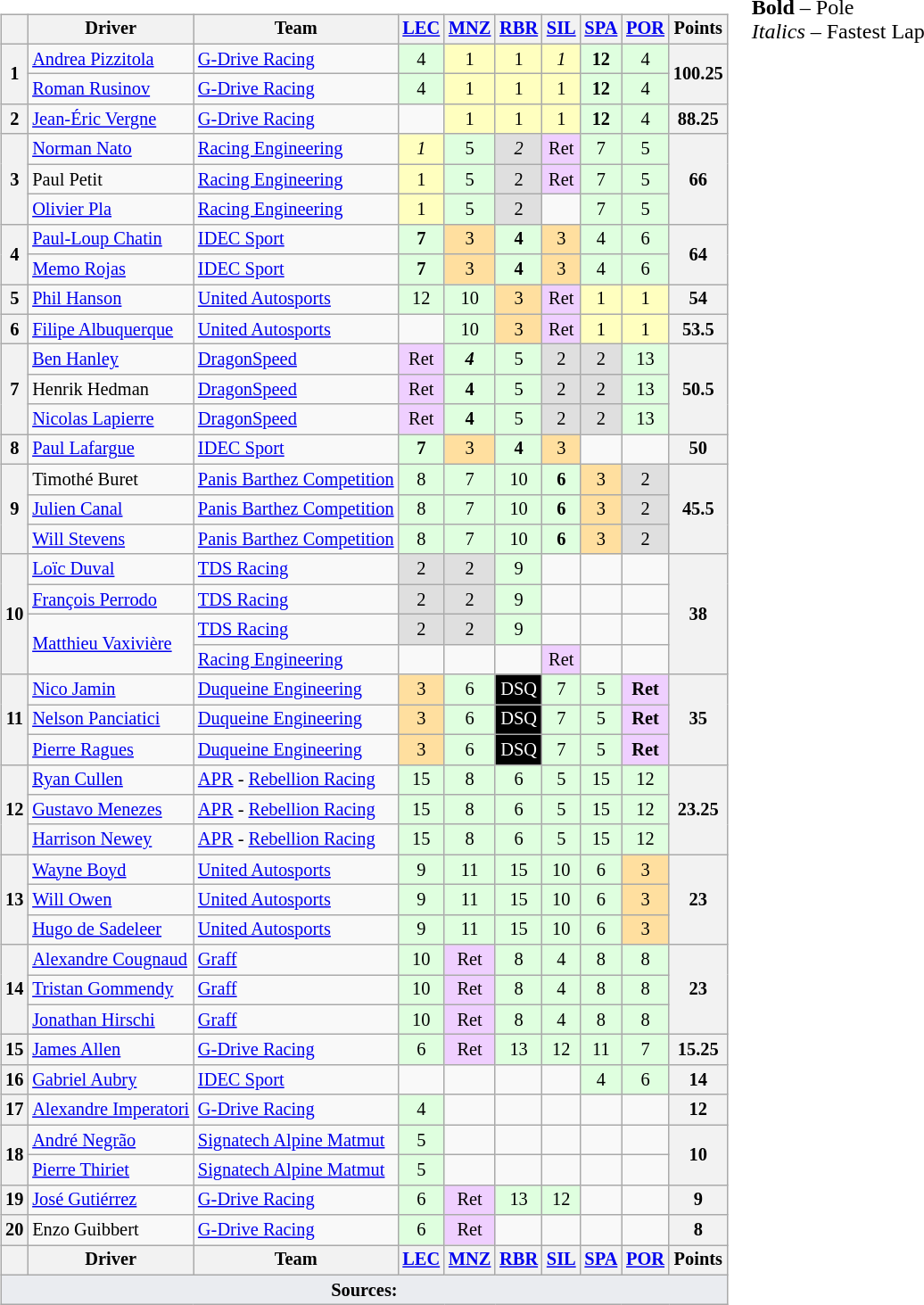<table>
<tr>
<td valign="top"><br><table class="wikitable" style="font-size:85%; text-align:center;">
<tr>
<th></th>
<th>Driver</th>
<th>Team</th>
<th><a href='#'>LEC</a><br></th>
<th><a href='#'>MNZ</a><br></th>
<th><a href='#'>RBR</a><br></th>
<th><a href='#'>SIL</a><br></th>
<th><a href='#'>SPA</a><br></th>
<th><a href='#'>POR</a><br></th>
<th>Points</th>
</tr>
<tr>
<th rowspan="2">1</th>
<td align=left> <a href='#'>Andrea Pizzitola</a></td>
<td align=left> <a href='#'>G-Drive Racing</a></td>
<td style="background:#DFFFDF;">4</td>
<td style="background:#FFFFBF;">1</td>
<td style="background:#FFFFBF;">1</td>
<td style="background:#FFFFBF;"><em>1</em></td>
<td style="background:#DFFFDF;"><strong>12</strong></td>
<td style="background:#DFFFDF;">4</td>
<th rowspan="2">100.25</th>
</tr>
<tr>
<td align=left> <a href='#'>Roman Rusinov</a></td>
<td align=left> <a href='#'>G-Drive Racing</a></td>
<td style="background:#DFFFDF;">4</td>
<td style="background:#FFFFBF;">1</td>
<td style="background:#FFFFBF;">1</td>
<td style="background:#FFFFBF;">1</td>
<td style="background:#DFFFDF;"><strong>12</strong></td>
<td style="background:#DFFFDF;">4</td>
</tr>
<tr>
<th>2</th>
<td align=left> <a href='#'>Jean-Éric Vergne</a></td>
<td align=left> <a href='#'>G-Drive Racing</a></td>
<td></td>
<td style="background:#FFFFBF;">1</td>
<td style="background:#FFFFBF;">1</td>
<td style="background:#FFFFBF;">1</td>
<td style="background:#DFFFDF;"><strong>12</strong></td>
<td style="background:#DFFFDF;">4</td>
<th>88.25</th>
</tr>
<tr>
<th rowspan="3">3</th>
<td align=left> <a href='#'>Norman Nato</a></td>
<td align=left> <a href='#'>Racing Engineering</a></td>
<td style="background:#FFFFBF;"><em>1</em></td>
<td style="background:#DFFFDF;">5</td>
<td style="background:#DFDFDF;"><em>2</em></td>
<td style="background:#EFCFFF;">Ret</td>
<td style="background:#DFFFDF;">7</td>
<td style="background:#DFFFDF;">5</td>
<th rowspan="3">66</th>
</tr>
<tr>
<td align=left> Paul Petit</td>
<td align=left> <a href='#'>Racing Engineering</a></td>
<td style="background:#FFFFBF;">1</td>
<td style="background:#DFFFDF;">5</td>
<td style="background:#DFDFDF;">2</td>
<td style="background:#EFCFFF;">Ret</td>
<td style="background:#DFFFDF;">7</td>
<td style="background:#DFFFDF;">5</td>
</tr>
<tr>
<td align=left> <a href='#'>Olivier Pla</a></td>
<td align=left> <a href='#'>Racing Engineering</a></td>
<td style="background:#FFFFBF;">1</td>
<td style="background:#DFFFDF;">5</td>
<td style="background:#DFDFDF;">2</td>
<td></td>
<td style="background:#DFFFDF;">7</td>
<td style="background:#DFFFDF;">5</td>
</tr>
<tr>
<th rowspan="2">4</th>
<td align=left> <a href='#'>Paul-Loup Chatin</a></td>
<td align=left> <a href='#'>IDEC Sport</a></td>
<td style="background:#DFFFDF;"><strong>7</strong></td>
<td style="background:#FFDF9F;">3</td>
<td style="background:#DFFFDF;"><strong>4</strong></td>
<td style="background:#FFDF9F;">3</td>
<td style="background:#DFFFDF;">4</td>
<td style="background:#DFFFDF;">6</td>
<th rowspan="2">64</th>
</tr>
<tr>
<td align=left> <a href='#'>Memo Rojas</a></td>
<td align=left> <a href='#'>IDEC Sport</a></td>
<td style="background:#DFFFDF;"><strong>7</strong></td>
<td style="background:#FFDF9F;">3</td>
<td style="background:#DFFFDF;"><strong>4</strong></td>
<td style="background:#FFDF9F;">3</td>
<td style="background:#DFFFDF;">4</td>
<td style="background:#DFFFDF;">6</td>
</tr>
<tr>
<th>5</th>
<td align=left> <a href='#'>Phil Hanson</a></td>
<td align=left> <a href='#'>United Autosports</a></td>
<td style="background:#DFFFDF;">12</td>
<td style="background:#DFFFDF;">10</td>
<td style="background:#FFDF9F;">3</td>
<td style="background:#EFCFFF;">Ret</td>
<td style="background:#FFFFBF;">1</td>
<td style="background:#FFFFBF;">1</td>
<th>54</th>
</tr>
<tr>
<th>6</th>
<td align=left> <a href='#'>Filipe Albuquerque</a></td>
<td align=left> <a href='#'>United Autosports</a></td>
<td></td>
<td style="background:#DFFFDF;">10</td>
<td style="background:#FFDF9F;">3</td>
<td style="background:#EFCFFF;">Ret</td>
<td style="background:#FFFFBF;">1</td>
<td style="background:#FFFFBF;">1</td>
<th>53.5</th>
</tr>
<tr>
<th rowspan="3">7</th>
<td align=left> <a href='#'>Ben Hanley</a></td>
<td align=left> <a href='#'>DragonSpeed</a></td>
<td style="background:#efcfff;">Ret</td>
<td style="background:#DFFFDF;"><strong><em>4</em></strong></td>
<td style="background:#DFFFDF;">5</td>
<td style="background:#DFDFDF;">2</td>
<td style="background:#DFDFDF;">2</td>
<td style="background:#DFFFDF;">13</td>
<th rowspan="3">50.5</th>
</tr>
<tr>
<td align=left> Henrik Hedman</td>
<td align=left> <a href='#'>DragonSpeed</a></td>
<td style="background:#efcfff;">Ret</td>
<td style="background:#DFFFDF;"><strong>4</strong></td>
<td style="background:#DFFFDF;">5</td>
<td style="background:#DFDFDF;">2</td>
<td style="background:#DFDFDF;">2</td>
<td style="background:#DFFFDF;">13</td>
</tr>
<tr>
<td align=left> <a href='#'>Nicolas Lapierre</a></td>
<td align=left> <a href='#'>DragonSpeed</a></td>
<td style="background:#efcfff;">Ret</td>
<td style="background:#DFFFDF;"><strong>4</strong></td>
<td style="background:#DFFFDF;">5</td>
<td style="background:#DFDFDF;">2</td>
<td style="background:#DFDFDF;">2</td>
<td style="background:#DFFFDF;">13</td>
</tr>
<tr>
<th>8</th>
<td align=left> <a href='#'>Paul Lafargue</a></td>
<td align=left> <a href='#'>IDEC Sport</a></td>
<td style="background:#DFFFDF;"><strong>7</strong></td>
<td style="background:#FFDF9F;">3</td>
<td style="background:#DFFFDF;"><strong>4</strong></td>
<td style="background:#FFDF9F;">3</td>
<td></td>
<td></td>
<th>50</th>
</tr>
<tr>
<th rowspan="3">9</th>
<td align=left> Timothé Buret</td>
<td align=left> <a href='#'>Panis Barthez Competition</a></td>
<td style="background:#DFFFDF;">8</td>
<td style="background:#DFFFDF;">7</td>
<td style="background:#DFFFDF;">10</td>
<td style="background:#DFFFDF;"><strong>6</strong></td>
<td style="background:#FFDF9F;">3</td>
<td style="background:#DFDFDF;">2</td>
<th rowspan="3">45.5</th>
</tr>
<tr>
<td align=left> <a href='#'>Julien Canal</a></td>
<td align=left> <a href='#'>Panis Barthez Competition</a></td>
<td style="background:#DFFFDF;">8</td>
<td style="background:#DFFFDF;">7</td>
<td style="background:#DFFFDF;">10</td>
<td style="background:#DFFFDF;"><strong>6</strong></td>
<td style="background:#FFDF9F;">3</td>
<td style="background:#DFDFDF;">2</td>
</tr>
<tr>
<td align=left> <a href='#'>Will Stevens</a></td>
<td align=left> <a href='#'>Panis Barthez Competition</a></td>
<td style="background:#DFFFDF;">8</td>
<td style="background:#DFFFDF;">7</td>
<td style="background:#DFFFDF;">10</td>
<td style="background:#DFFFDF;"><strong>6</strong></td>
<td style="background:#FFDF9F;">3</td>
<td style="background:#DFDFDF;">2</td>
</tr>
<tr>
<th rowspan="4">10</th>
<td align=left> <a href='#'>Loïc Duval</a></td>
<td align=left> <a href='#'>TDS Racing</a></td>
<td style="background:#DFDFDF;">2</td>
<td style="background:#DFDFDF;">2</td>
<td style="background:#DFFFDF;">9</td>
<td></td>
<td></td>
<td></td>
<th rowspan="4">38</th>
</tr>
<tr>
<td align=left> <a href='#'>François Perrodo</a></td>
<td align=left> <a href='#'>TDS Racing</a></td>
<td style="background:#DFDFDF;">2</td>
<td style="background:#DFDFDF;">2</td>
<td style="background:#DFFFDF;">9</td>
<td></td>
<td></td>
<td></td>
</tr>
<tr>
<td rowspan="2" align=left> <a href='#'>Matthieu Vaxivière</a></td>
<td align=left> <a href='#'>TDS Racing</a></td>
<td style="background:#DFDFDF;">2</td>
<td style="background:#DFDFDF;">2</td>
<td style="background:#DFFFDF;">9</td>
<td></td>
<td></td>
<td></td>
</tr>
<tr>
<td align=left> <a href='#'>Racing Engineering</a></td>
<td></td>
<td></td>
<td></td>
<td style="background:#EFCFFF;">Ret</td>
<td></td>
<td></td>
</tr>
<tr>
<th rowspan="3">11</th>
<td align=left> <a href='#'>Nico Jamin</a></td>
<td align=left> <a href='#'>Duqueine Engineering</a></td>
<td style="background:#FFDF9F;">3</td>
<td style="background:#DFFFDF;">6</td>
<td style="background:#000000; color:white;">DSQ</td>
<td style="background:#DFFFDF;">7</td>
<td style="background:#DFFFDF;">5</td>
<td style="background:#EFCFFF;"><strong>Ret</strong></td>
<th rowspan="3">35</th>
</tr>
<tr>
<td align=left> <a href='#'>Nelson Panciatici</a></td>
<td align=left> <a href='#'>Duqueine Engineering</a></td>
<td style="background:#FFDF9F;">3</td>
<td style="background:#DFFFDF;">6</td>
<td style="background:#000000; color:white;">DSQ</td>
<td style="background:#DFFFDF;">7</td>
<td style="background:#DFFFDF;">5</td>
<td style="background:#EFCFFF;"><strong>Ret</strong></td>
</tr>
<tr>
<td align=left> <a href='#'>Pierre Ragues</a></td>
<td align=left> <a href='#'>Duqueine Engineering</a></td>
<td style="background:#FFDF9F;">3</td>
<td style="background:#DFFFDF;">6</td>
<td style="background:#000000; color:white;">DSQ</td>
<td style="background:#DFFFDF;">7</td>
<td style="background:#DFFFDF;">5</td>
<td style="background:#EFCFFF;"><strong>Ret</strong></td>
</tr>
<tr>
<th rowspan="3">12</th>
<td align=left> <a href='#'>Ryan Cullen</a></td>
<td align=left> <a href='#'>APR</a> - <a href='#'>Rebellion Racing</a></td>
<td style="background:#DFFFDF;">15</td>
<td style="background:#DFFFDF;">8</td>
<td style="background:#DFFFDF;">6</td>
<td style="background:#DFFFDF;">5</td>
<td style="background:#DFFFDF;">15</td>
<td style="background:#DFFFDF;">12</td>
<th rowspan="3">23.25</th>
</tr>
<tr>
<td align=left> <a href='#'>Gustavo Menezes</a></td>
<td align=left> <a href='#'>APR</a> - <a href='#'>Rebellion Racing</a></td>
<td style="background:#DFFFDF;">15</td>
<td style="background:#DFFFDF;">8</td>
<td style="background:#DFFFDF;">6</td>
<td style="background:#DFFFDF;">5</td>
<td style="background:#DFFFDF;">15</td>
<td style="background:#DFFFDF;">12</td>
</tr>
<tr>
<td align=left> <a href='#'>Harrison Newey</a></td>
<td align=left> <a href='#'>APR</a> - <a href='#'>Rebellion Racing</a></td>
<td style="background:#DFFFDF;">15</td>
<td style="background:#DFFFDF;">8</td>
<td style="background:#DFFFDF;">6</td>
<td style="background:#DFFFDF;">5</td>
<td style="background:#DFFFDF;">15</td>
<td style="background:#DFFFDF;">12</td>
</tr>
<tr>
<th rowspan="3">13</th>
<td align=left> <a href='#'>Wayne Boyd</a></td>
<td align=left> <a href='#'>United Autosports</a></td>
<td style="background:#DFFFDF;">9</td>
<td style="background:#DFFFDF;">11</td>
<td style="background:#DFFFDF;">15</td>
<td style="background:#DFFFDF;">10</td>
<td style="background:#DFFFDF;">6</td>
<td style="background:#FFDF9F;">3</td>
<th rowspan="3">23</th>
</tr>
<tr>
<td align=left> <a href='#'>Will Owen</a></td>
<td align=left> <a href='#'>United Autosports</a></td>
<td style="background:#DFFFDF;">9</td>
<td style="background:#DFFFDF;">11</td>
<td style="background:#DFFFDF;">15</td>
<td style="background:#DFFFDF;">10</td>
<td style="background:#DFFFDF;">6</td>
<td style="background:#FFDF9F;">3</td>
</tr>
<tr>
<td align=left> <a href='#'>Hugo de Sadeleer</a></td>
<td align=left> <a href='#'>United Autosports</a></td>
<td style="background:#DFFFDF;">9</td>
<td style="background:#DFFFDF;">11</td>
<td style="background:#DFFFDF;">15</td>
<td style="background:#DFFFDF;">10</td>
<td style="background:#DFFFDF;">6</td>
<td style="background:#FFDF9F;">3</td>
</tr>
<tr>
<th rowspan="3">14</th>
<td align=left> <a href='#'>Alexandre Cougnaud</a></td>
<td align=left> <a href='#'>Graff</a></td>
<td style="background:#DFFFDF;">10</td>
<td style="background:#efcfff;">Ret</td>
<td style="background:#DFFFDF;">8</td>
<td style="background:#DFFFDF;">4</td>
<td style="background:#DFFFDF;">8</td>
<td style="background:#DFFFDF;">8</td>
<th rowspan="3">23</th>
</tr>
<tr>
<td align=left> <a href='#'>Tristan Gommendy</a></td>
<td align=left> <a href='#'>Graff</a></td>
<td style="background:#DFFFDF;">10</td>
<td style="background:#efcfff;">Ret</td>
<td style="background:#DFFFDF;">8</td>
<td style="background:#DFFFDF;">4</td>
<td style="background:#DFFFDF;">8</td>
<td style="background:#DFFFDF;">8</td>
</tr>
<tr>
<td align=left> <a href='#'>Jonathan Hirschi</a></td>
<td align=left> <a href='#'>Graff</a></td>
<td style="background:#DFFFDF;">10</td>
<td style="background:#efcfff;">Ret</td>
<td style="background:#DFFFDF;">8</td>
<td style="background:#DFFFDF;">4</td>
<td style="background:#DFFFDF;">8</td>
<td style="background:#DFFFDF;">8</td>
</tr>
<tr>
<th>15</th>
<td align=left> <a href='#'>James Allen</a></td>
<td align=left> <a href='#'>G-Drive Racing</a></td>
<td style="background:#DFFFDF;">6</td>
<td style="background:#efcfff;">Ret</td>
<td style="background:#DFFFDF;">13</td>
<td style="background:#DFFFDF;">12</td>
<td style="background:#DFFFDF;">11</td>
<td style="background:#DFFFDF;">7</td>
<th>15.25</th>
</tr>
<tr>
<th>16</th>
<td align=left> <a href='#'>Gabriel Aubry</a></td>
<td align=left> <a href='#'>IDEC Sport</a></td>
<td></td>
<td></td>
<td></td>
<td></td>
<td style="background:#DFFFDF;">4</td>
<td style="background:#DFFFDF;">6</td>
<th>14</th>
</tr>
<tr>
<th>17</th>
<td align=left> <a href='#'>Alexandre Imperatori</a></td>
<td align=left> <a href='#'>G-Drive Racing</a></td>
<td style="background:#DFFFDF;">4</td>
<td></td>
<td></td>
<td></td>
<td></td>
<td></td>
<th>12</th>
</tr>
<tr>
<th rowspan="2">18</th>
<td align=left> <a href='#'>André Negrão</a></td>
<td align=left> <a href='#'>Signatech Alpine Matmut</a></td>
<td style="background:#DFFFDF;">5</td>
<td></td>
<td></td>
<td></td>
<td></td>
<td></td>
<th rowspan="2">10</th>
</tr>
<tr>
<td align=left> <a href='#'>Pierre Thiriet</a></td>
<td align=left> <a href='#'>Signatech Alpine Matmut</a></td>
<td style="background:#DFFFDF;">5</td>
<td></td>
<td></td>
<td></td>
<td></td>
<td></td>
</tr>
<tr>
<th>19</th>
<td align=left> <a href='#'>José Gutiérrez</a></td>
<td align=left> <a href='#'>G-Drive Racing</a></td>
<td style="background:#DFFFDF;">6</td>
<td style="background:#efcfff;">Ret</td>
<td style="background:#DFFFDF;">13</td>
<td style="background:#DFFFDF;">12</td>
<td></td>
<td></td>
<th>9</th>
</tr>
<tr>
<th>20</th>
<td align=left> Enzo Guibbert</td>
<td align=left> <a href='#'>G-Drive Racing</a></td>
<td style="background:#DFFFDF;">6</td>
<td style="background:#efcfff;">Ret</td>
<td></td>
<td></td>
<td></td>
<td></td>
<th>8</th>
</tr>
<tr>
<th></th>
<th>Driver</th>
<th>Team</th>
<th><a href='#'>LEC</a><br></th>
<th><a href='#'>MNZ</a><br></th>
<th><a href='#'>RBR</a><br></th>
<th><a href='#'>SIL</a><br></th>
<th><a href='#'>SPA</a><br></th>
<th><a href='#'>POR</a><br></th>
<th>Points</th>
</tr>
<tr class="sortbottom">
<td colspan="10" style="background-color:#EAECF0;text-align:center"><strong>Sources:</strong></td>
</tr>
</table>
</td>
<td valign="top"><br>
<span><strong>Bold</strong> – Pole<br><em>Italics</em> – Fastest Lap</span></td>
</tr>
</table>
